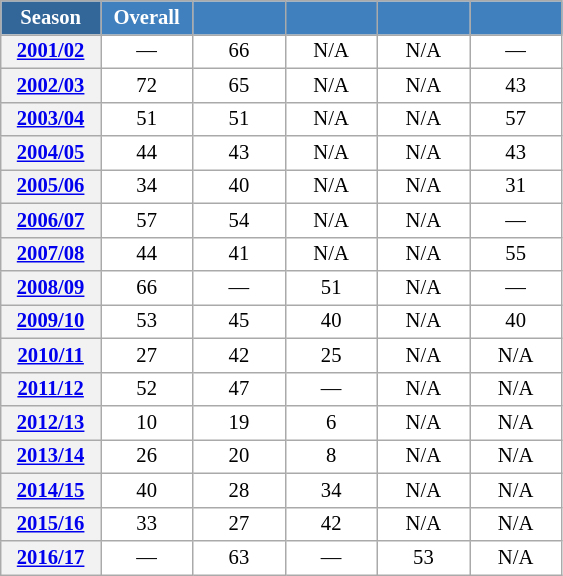<table class="wikitable" style="font-size:86%; text-align:center; border:grey solid 1px; border-collapse:collapse; background:#ffffff;">
<tr>
<th style="background-color:#369; color:white; width:60px;"> Season </th>
<th style="background-color:#4180be; color:white; width:55px;">Overall</th>
<th style="background-color:#4180be; color:white; width:55px;"></th>
<th style="background-color:#4180be; color:white; width:55px;"></th>
<th style="background-color:#4180be; color:white; width:55px;"></th>
<th style="background-color:#4180be; color:white; width:55px;"></th>
</tr>
<tr>
<th scope=row align=center><a href='#'>2001/02</a></th>
<td align=center>—</td>
<td align=center>66</td>
<td align=center>N/A</td>
<td align=center>N/A</td>
<td align=center>—</td>
</tr>
<tr>
<th scope=row align=center><a href='#'>2002/03</a></th>
<td align=center>72</td>
<td align=center>65</td>
<td align=center>N/A</td>
<td align=center>N/A</td>
<td align=center>43</td>
</tr>
<tr>
<th scope=row align=center><a href='#'>2003/04</a></th>
<td align=center>51</td>
<td align=center>51</td>
<td align=center>N/A</td>
<td align=center>N/A</td>
<td align=center>57</td>
</tr>
<tr>
<th scope=row align=center><a href='#'>2004/05</a></th>
<td align=center>44</td>
<td align=center>43</td>
<td align=center>N/A</td>
<td align=center>N/A</td>
<td align=center>43</td>
</tr>
<tr>
<th scope=row align=center><a href='#'>2005/06</a></th>
<td align=center>34</td>
<td align=center>40</td>
<td align=center>N/A</td>
<td align=center>N/A</td>
<td align=center>31</td>
</tr>
<tr>
<th scope=row align=center><a href='#'>2006/07</a></th>
<td align=center>57</td>
<td align=center>54</td>
<td align=center>N/A</td>
<td align=center>N/A</td>
<td align=center>—</td>
</tr>
<tr>
<th scope=row align=center><a href='#'>2007/08</a></th>
<td align=center>44</td>
<td align=center>41</td>
<td align=center>N/A</td>
<td align=center>N/A</td>
<td align=center>55</td>
</tr>
<tr>
<th scope=row align=center><a href='#'>2008/09</a></th>
<td align=center>66</td>
<td align=center>—</td>
<td align=center>51</td>
<td align=center>N/A</td>
<td align=center>—</td>
</tr>
<tr>
<th scope=row align=center><a href='#'>2009/10</a></th>
<td align=center>53</td>
<td align=center>45</td>
<td align=center>40</td>
<td align=center>N/A</td>
<td align=center>40</td>
</tr>
<tr>
<th scope=row align=center><a href='#'>2010/11</a></th>
<td align=center>27</td>
<td align=center>42</td>
<td align=center>25</td>
<td align=center>N/A</td>
<td align=center>N/A</td>
</tr>
<tr>
<th scope=row align=center><a href='#'>2011/12</a></th>
<td align=center>52</td>
<td align=center>47</td>
<td align=center>—</td>
<td align=center>N/A</td>
<td align=center>N/A</td>
</tr>
<tr>
<th scope=row align=center><a href='#'>2012/13</a></th>
<td align=center>10</td>
<td align=center>19</td>
<td align=center>6</td>
<td align=center>N/A</td>
<td align=center>N/A</td>
</tr>
<tr>
<th scope=row align=center><a href='#'>2013/14</a></th>
<td align=center>26</td>
<td align=center>20</td>
<td align=center>8</td>
<td align=center>N/A</td>
<td align=center>N/A</td>
</tr>
<tr>
<th scope=row align=center><a href='#'>2014/15</a></th>
<td align=center>40</td>
<td align=center>28</td>
<td align=center>34</td>
<td align=center>N/A</td>
<td align=center>N/A</td>
</tr>
<tr>
<th scope=row align=center><a href='#'>2015/16</a></th>
<td align=center>33</td>
<td align=center>27</td>
<td align=center>42</td>
<td align=center>N/A</td>
<td align=center>N/A</td>
</tr>
<tr>
<th scope=row align=center><a href='#'>2016/17</a></th>
<td align=center>—</td>
<td align=center>63</td>
<td align=center>—</td>
<td align=center>53</td>
<td align=center>N/A</td>
</tr>
</table>
